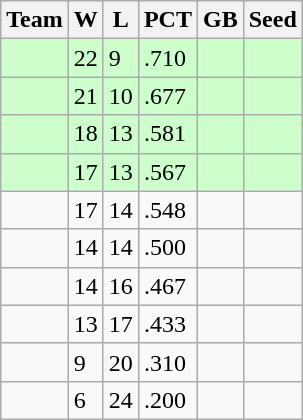<table class=wikitable>
<tr>
<th>Team</th>
<th>W</th>
<th>L</th>
<th>PCT</th>
<th>GB</th>
<th>Seed</th>
</tr>
<tr bgcolor=#ccffcc>
<td></td>
<td>22</td>
<td>9</td>
<td>.710</td>
<td></td>
<td></td>
</tr>
<tr bgcolor=#ccffcc>
<td></td>
<td>21</td>
<td>10</td>
<td>.677</td>
<td></td>
<td></td>
</tr>
<tr bgcolor=#ccffcc>
<td></td>
<td>18</td>
<td>13</td>
<td>.581</td>
<td></td>
<td></td>
</tr>
<tr bgcolor=#ccffcc>
<td></td>
<td>17</td>
<td>13</td>
<td>.567</td>
<td></td>
<td></td>
</tr>
<tr>
<td></td>
<td>17</td>
<td>14</td>
<td>.548</td>
<td></td>
<td></td>
</tr>
<tr>
<td></td>
<td>14</td>
<td>14</td>
<td>.500</td>
<td></td>
<td></td>
</tr>
<tr>
<td></td>
<td>14</td>
<td>16</td>
<td>.467</td>
<td></td>
<td></td>
</tr>
<tr>
<td></td>
<td>13</td>
<td>17</td>
<td>.433</td>
<td></td>
<td></td>
</tr>
<tr>
<td></td>
<td>9</td>
<td>20</td>
<td>.310</td>
<td></td>
<td></td>
</tr>
<tr>
<td></td>
<td>6</td>
<td>24</td>
<td>.200</td>
<td></td>
<td></td>
</tr>
</table>
